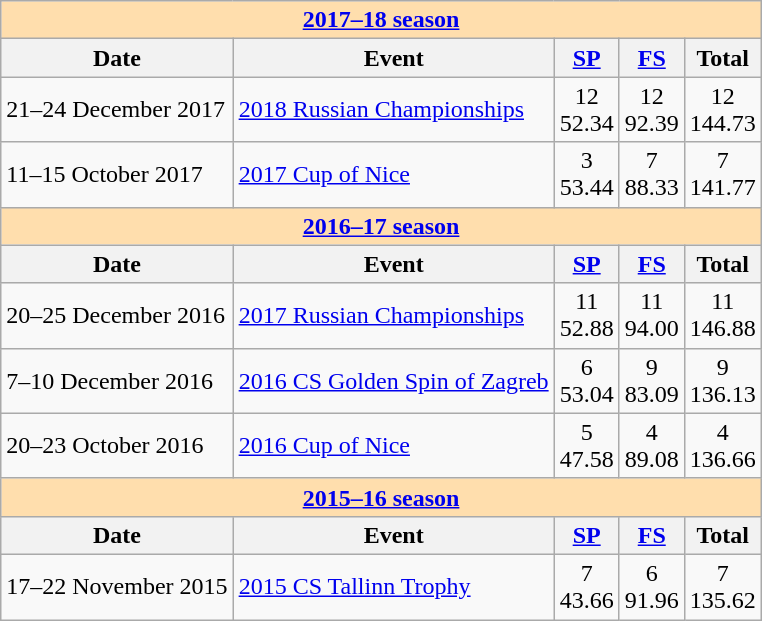<table class="wikitable">
<tr>
<td style="background-color: #ffdead; " colspan=6 align=center><a href='#'><strong>2017–18 season</strong></a></td>
</tr>
<tr>
<th>Date</th>
<th>Event</th>
<th><a href='#'>SP</a></th>
<th><a href='#'>FS</a></th>
<th>Total</th>
</tr>
<tr>
<td>21–24 December 2017</td>
<td><a href='#'>2018 Russian Championships</a></td>
<td align=center>12 <br> 52.34</td>
<td align=center>12 <br> 92.39</td>
<td align=center>12 <br> 144.73</td>
</tr>
<tr>
<td>11–15 October 2017</td>
<td><a href='#'>2017 Cup of Nice</a></td>
<td align=center>3 <br> 53.44</td>
<td align=center>7 <br> 88.33</td>
<td align=center>7 <br> 141.77</td>
</tr>
<tr>
<td style="background-color: #ffdead; " colspan=6 align=center><a href='#'><strong>2016–17 season</strong></a></td>
</tr>
<tr>
<th>Date</th>
<th>Event</th>
<th><a href='#'>SP</a></th>
<th><a href='#'>FS</a></th>
<th>Total</th>
</tr>
<tr>
<td>20–25 December 2016</td>
<td><a href='#'>2017 Russian Championships</a></td>
<td align=center>11 <br> 52.88</td>
<td align=center>11 <br> 94.00</td>
<td align=center>11 <br> 146.88</td>
</tr>
<tr>
<td>7–10 December 2016</td>
<td><a href='#'>2016 CS Golden Spin of Zagreb</a></td>
<td align=center>6 <br> 53.04</td>
<td align=center>9 <br> 83.09</td>
<td align=center>9 <br> 136.13</td>
</tr>
<tr>
<td>20–23 October 2016</td>
<td><a href='#'>2016 Cup of Nice</a></td>
<td align=center>5 <br> 47.58</td>
<td align=center>4 <br> 89.08</td>
<td align=center>4 <br> 136.66</td>
</tr>
<tr>
<td style="background-color: #ffdead; " colspan=6 align=center><a href='#'><strong>2015–16 season</strong></a></td>
</tr>
<tr>
<th>Date</th>
<th>Event</th>
<th><a href='#'>SP</a></th>
<th><a href='#'>FS</a></th>
<th>Total</th>
</tr>
<tr>
<td>17–22 November 2015</td>
<td><a href='#'>2015 CS Tallinn Trophy</a></td>
<td align=center>7 <br> 43.66</td>
<td align=center>6 <br> 91.96</td>
<td align=center>7 <br> 135.62</td>
</tr>
</table>
